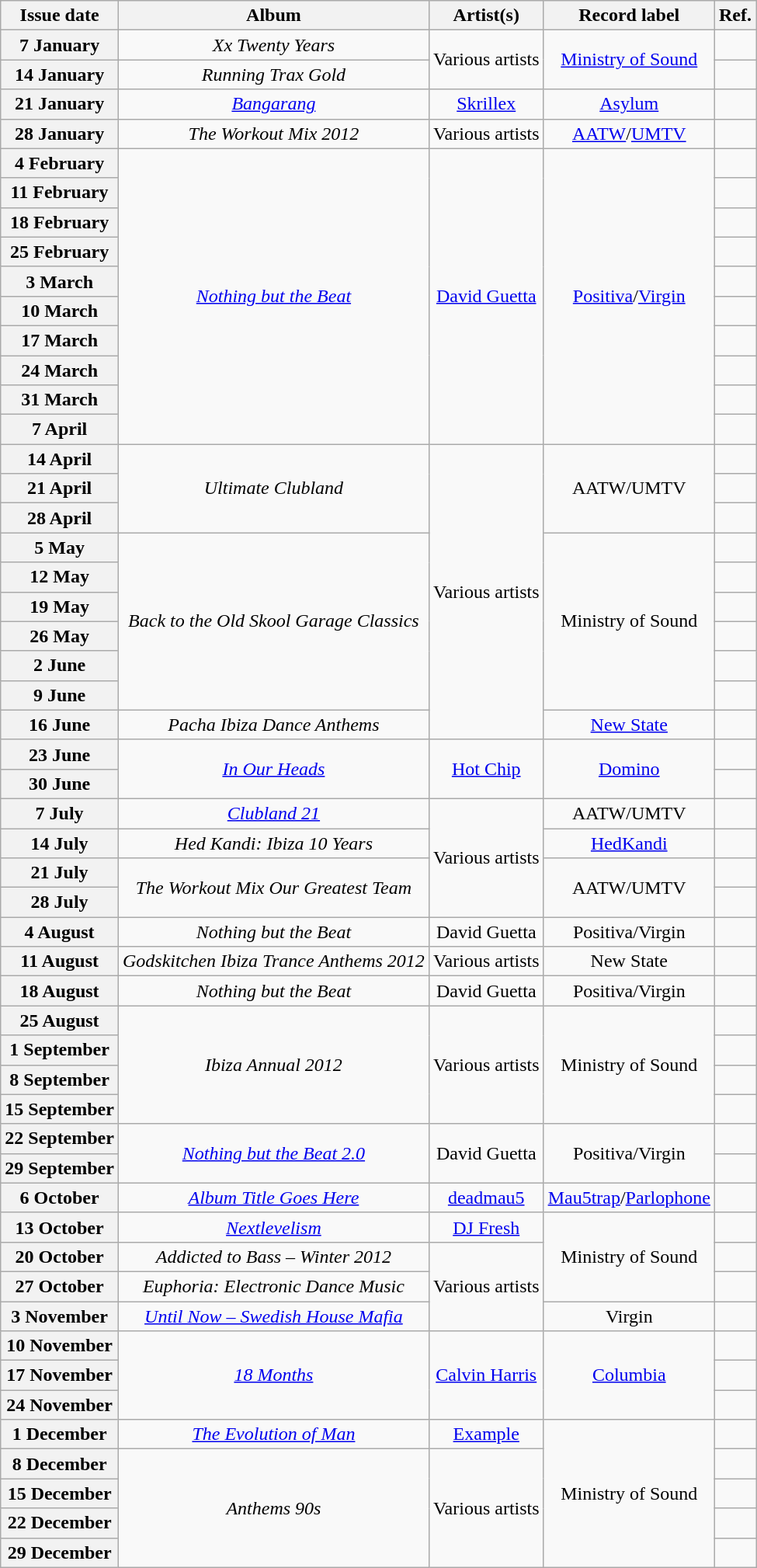<table class="wikitable plainrowheaders">
<tr>
<th scope=col>Issue date</th>
<th scope=col>Album</th>
<th scope=col>Artist(s)</th>
<th scope=col>Record label</th>
<th scope=col>Ref.</th>
</tr>
<tr>
<th scope=row>7 January</th>
<td align=center><em>Xx Twenty Years</em></td>
<td align=center rowspan=2>Various artists</td>
<td align=center rowspan=2><a href='#'>Ministry of Sound</a></td>
<td align=center></td>
</tr>
<tr>
<th scope=row>14 January</th>
<td align=center><em>Running Trax Gold</em></td>
<td align=center></td>
</tr>
<tr>
<th scope=row>21 January</th>
<td align=center><em><a href='#'>Bangarang</a></em></td>
<td align=center><a href='#'>Skrillex</a></td>
<td align=center><a href='#'>Asylum</a></td>
<td align=center></td>
</tr>
<tr>
<th scope=row>28 January</th>
<td align=center><em>The Workout Mix 2012</em></td>
<td align=center>Various artists</td>
<td align=center><a href='#'>AATW</a>/<a href='#'>UMTV</a></td>
<td align=center></td>
</tr>
<tr>
<th scope=row>4 February</th>
<td align=center rowspan="10"><em><a href='#'>Nothing but the Beat</a></em></td>
<td align=center rowspan="10"><a href='#'>David Guetta</a></td>
<td align=center rowspan="10"><a href='#'>Positiva</a>/<a href='#'>Virgin</a></td>
<td align=center></td>
</tr>
<tr>
<th scope=row>11 February</th>
<td align=center></td>
</tr>
<tr>
<th scope=row>18 February</th>
<td align=center></td>
</tr>
<tr>
<th scope=row>25 February</th>
<td align=center></td>
</tr>
<tr>
<th scope=row>3 March</th>
<td align=center></td>
</tr>
<tr>
<th scope=row>10 March</th>
<td align=center></td>
</tr>
<tr>
<th scope=row>17 March</th>
<td align=center></td>
</tr>
<tr>
<th scope=row>24 March</th>
<td align=center></td>
</tr>
<tr>
<th scope=row>31 March</th>
<td align=center></td>
</tr>
<tr>
<th scope=row>7 April</th>
<td align=center></td>
</tr>
<tr>
<th scope=row>14 April</th>
<td align=center rowspan="3"><em>Ultimate Clubland</em></td>
<td align=center rowspan="10">Various artists</td>
<td align=center rowspan="3">AATW/UMTV</td>
<td align=center></td>
</tr>
<tr>
<th scope=row>21 April</th>
<td align=center></td>
</tr>
<tr>
<th scope=row>28 April</th>
<td align=center></td>
</tr>
<tr>
<th scope=row>5 May</th>
<td align=center rowspan="6"><em>Back to the Old Skool Garage Classics</em></td>
<td align=center rowspan="6">Ministry of Sound</td>
<td align=center></td>
</tr>
<tr>
<th scope=row>12 May</th>
<td align=center></td>
</tr>
<tr>
<th scope=row>19 May</th>
<td align=center></td>
</tr>
<tr>
<th scope=row>26 May</th>
<td align=center></td>
</tr>
<tr>
<th scope=row>2 June</th>
<td align=center></td>
</tr>
<tr>
<th scope=row>9 June</th>
<td align=center></td>
</tr>
<tr>
<th scope=row>16 June</th>
<td align=center><em>Pacha Ibiza Dance Anthems</em></td>
<td align=center><a href='#'>New State</a></td>
<td align=center></td>
</tr>
<tr>
<th scope=row>23 June</th>
<td align=center rowspan="2"><em><a href='#'>In Our Heads</a></em></td>
<td align=center rowspan="2"><a href='#'>Hot Chip</a></td>
<td align=center rowspan="2"><a href='#'>Domino</a></td>
<td align=center></td>
</tr>
<tr>
<th scope=row>30 June</th>
<td align=center></td>
</tr>
<tr>
<th scope=row>7 July</th>
<td align=center><em><a href='#'>Clubland 21</a></em></td>
<td align=center rowspan=4>Various artists</td>
<td align=center>AATW/UMTV</td>
<td align=center></td>
</tr>
<tr>
<th scope=row>14 July</th>
<td align=center><em>Hed Kandi: Ibiza 10 Years</em></td>
<td align=center><a href='#'>HedKandi</a></td>
<td align=center></td>
</tr>
<tr>
<th scope=row>21 July</th>
<td align=center rowspan=2><em>The Workout Mix Our Greatest Team</em></td>
<td align=center rowspan=2>AATW/UMTV</td>
<td align=center></td>
</tr>
<tr>
<th scope=row>28 July</th>
<td align=center></td>
</tr>
<tr>
<th scope=row>4 August</th>
<td align=center><em>Nothing but the Beat</em></td>
<td align=center>David Guetta</td>
<td align=center>Positiva/Virgin</td>
<td align=center></td>
</tr>
<tr>
<th scope=row>11 August</th>
<td align=center><em>Godskitchen Ibiza Trance Anthems 2012</em></td>
<td align=center>Various artists</td>
<td align=center>New State</td>
<td align=center></td>
</tr>
<tr>
<th scope=row>18 August</th>
<td align=center><em>Nothing but the Beat</em></td>
<td align=center>David Guetta</td>
<td align=center>Positiva/Virgin</td>
<td align=center></td>
</tr>
<tr>
<th scope=row>25 August</th>
<td align=center rowspan="4"><em>Ibiza Annual 2012</em></td>
<td align=center rowspan="4">Various artists</td>
<td align=center rowspan="4">Ministry of Sound</td>
<td align=center></td>
</tr>
<tr>
<th scope=row>1 September</th>
<td align=center></td>
</tr>
<tr>
<th scope=row>8 September</th>
<td align=center></td>
</tr>
<tr>
<th scope=row>15 September</th>
<td align=center></td>
</tr>
<tr>
<th scope=row>22 September</th>
<td align=center rowspan=2><em><a href='#'>Nothing but the Beat 2.0</a></em></td>
<td align=center rowspan=2>David Guetta</td>
<td align=center rowspan=2>Positiva/Virgin</td>
<td align=center></td>
</tr>
<tr>
<th scope=row>29 September</th>
<td align=center></td>
</tr>
<tr>
<th scope=row>6 October</th>
<td align=center><em><a href='#'>Album Title Goes Here</a></em></td>
<td align=center><a href='#'>deadmau5</a></td>
<td align=center><a href='#'>Mau5trap</a>/<a href='#'>Parlophone</a></td>
<td align=center></td>
</tr>
<tr>
<th scope=row>13 October</th>
<td align=center><em><a href='#'>Nextlevelism</a></em></td>
<td align=center><a href='#'>DJ Fresh</a></td>
<td align=center rowspan=3>Ministry of Sound</td>
<td align=center></td>
</tr>
<tr>
<th scope=row>20 October</th>
<td align=center><em>Addicted to Bass – Winter 2012</em></td>
<td align=center rowspan="3">Various artists</td>
<td align=center></td>
</tr>
<tr>
<th scope=row>27 October</th>
<td align=center><em>Euphoria: Electronic Dance Music</em></td>
<td align=center></td>
</tr>
<tr>
<th scope=row>3 November</th>
<td align=center><em><a href='#'>Until Now – Swedish House Mafia</a></em></td>
<td align=center>Virgin</td>
<td align=center></td>
</tr>
<tr>
<th scope=row>10 November</th>
<td align=center rowspan="3"><em><a href='#'>18 Months</a></em></td>
<td align=center rowspan="3"><a href='#'>Calvin Harris</a></td>
<td align=center rowspan="3"><a href='#'>Columbia</a></td>
<td align=center></td>
</tr>
<tr>
<th scope=row>17 November</th>
<td align=center></td>
</tr>
<tr>
<th scope=row>24 November</th>
<td align=center></td>
</tr>
<tr>
<th scope=row>1 December</th>
<td align=center><em><a href='#'>The Evolution of Man</a></em></td>
<td align=center><a href='#'>Example</a></td>
<td align=center rowspan=5>Ministry of Sound</td>
<td align=center></td>
</tr>
<tr>
<th scope=row>8 December</th>
<td align=center rowspan="4"><em>Anthems 90s</em></td>
<td align=center rowspan="4">Various artists</td>
<td align=center></td>
</tr>
<tr>
<th scope=row>15 December</th>
<td align=center></td>
</tr>
<tr>
<th scope=row>22 December</th>
<td align=center></td>
</tr>
<tr>
<th scope=row>29 December</th>
<td align=center></td>
</tr>
</table>
